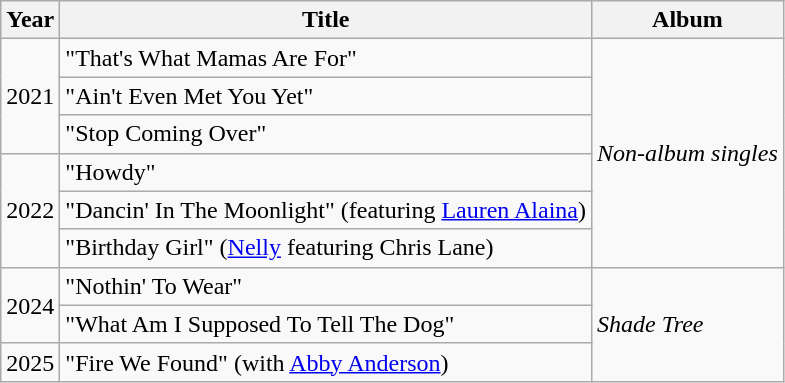<table class="wikitable">
<tr>
<th>Year</th>
<th>Title</th>
<th>Album</th>
</tr>
<tr>
<td rowspan="3">2021</td>
<td>"That's What Mamas Are For"</td>
<td rowspan="6"><em>Non-album singles</em></td>
</tr>
<tr>
<td>"Ain't Even Met You Yet"</td>
</tr>
<tr>
<td>"Stop Coming Over"</td>
</tr>
<tr>
<td rowspan="3">2022</td>
<td>"Howdy"</td>
</tr>
<tr>
<td>"Dancin' In The Moonlight" (featuring <a href='#'>Lauren Alaina</a>)</td>
</tr>
<tr>
<td>"Birthday Girl" (<a href='#'>Nelly</a> featuring Chris Lane)</td>
</tr>
<tr>
<td rowspan="2">2024</td>
<td>"Nothin' To Wear"</td>
<td rowspan="3"><em>Shade Tree</em></td>
</tr>
<tr>
<td>"What Am I Supposed To Tell The Dog"</td>
</tr>
<tr>
<td>2025</td>
<td>"Fire We Found" (with <a href='#'>Abby Anderson</a>)</td>
</tr>
</table>
